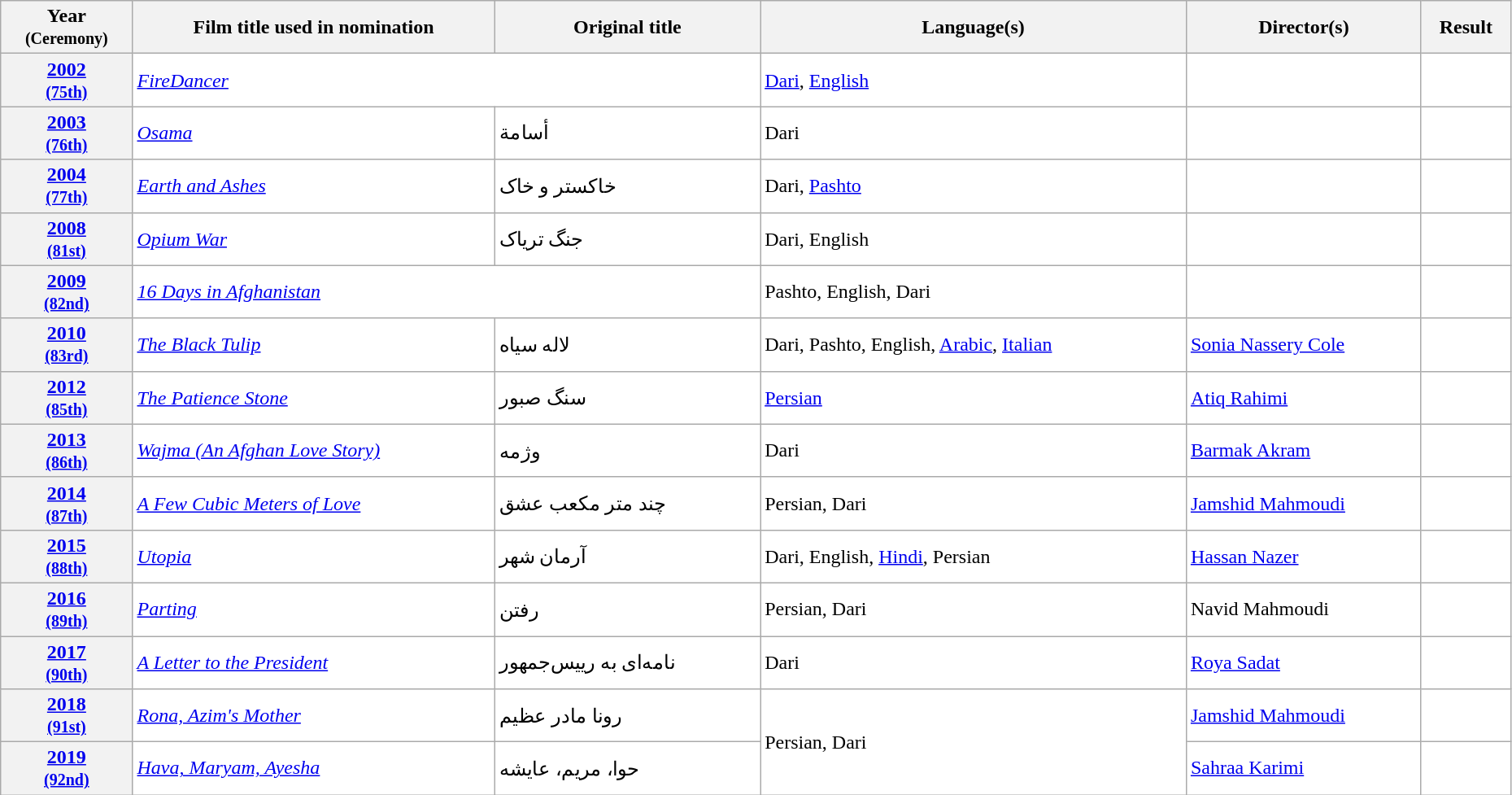<table class="wikitable sortable" width="98%" style="background:#ffffff;">
<tr>
<th>Year<br><small>(Ceremony)</small></th>
<th>Film title used in nomination</th>
<th>Original title</th>
<th>Language(s)</th>
<th>Director(s)</th>
<th>Result</th>
</tr>
<tr>
<th align="center"><a href='#'>2002</a><br><small><a href='#'>(75th)</a></small></th>
<td colspan="2"><em><a href='#'>FireDancer</a></em></td>
<td><a href='#'>Dari</a>, <a href='#'>English</a></td>
<td></td>
<td></td>
</tr>
<tr>
<th align="center"><a href='#'>2003</a><br><small><a href='#'>(76th)</a></small></th>
<td><em><a href='#'>Osama</a></em></td>
<td>أسامة</td>
<td>Dari</td>
<td></td>
<td></td>
</tr>
<tr>
<th align="center"><a href='#'>2004</a><br><small><a href='#'>(77th)</a></small></th>
<td><em><a href='#'>Earth and Ashes</a></em></td>
<td>خاکستر و خاک</td>
<td>Dari, <a href='#'>Pashto</a></td>
<td></td>
<td></td>
</tr>
<tr>
<th align="center"><a href='#'>2008</a><br><small><a href='#'>(81st)</a></small></th>
<td><em><a href='#'>Opium War</a></em></td>
<td>جنگ تریاک</td>
<td>Dari, English</td>
<td></td>
<td></td>
</tr>
<tr>
<th align="center"><a href='#'>2009</a><br><small><a href='#'>(82nd)</a></small></th>
<td colspan="2"><em><a href='#'>16 Days in Afghanistan</a></em></td>
<td>Pashto, English, Dari</td>
<td></td>
<td></td>
</tr>
<tr>
<th align="center"><a href='#'>2010</a><br><small><a href='#'>(83rd)</a></small></th>
<td><em><a href='#'>The Black Tulip</a></em></td>
<td>لاله سیاه</td>
<td>Dari, Pashto, English, <a href='#'>Arabic</a>, <a href='#'>Italian</a></td>
<td><a href='#'>Sonia Nassery Cole</a></td>
<td></td>
</tr>
<tr>
<th align="center"><a href='#'>2012</a><br><small><a href='#'>(85th)</a></small></th>
<td><em><a href='#'>The Patience Stone</a></em></td>
<td>سنگ صبور</td>
<td><a href='#'>Persian</a></td>
<td><a href='#'>Atiq Rahimi</a></td>
<td></td>
</tr>
<tr>
<th align="center"><a href='#'>2013</a><br><small><a href='#'>(86th)</a></small></th>
<td><em><a href='#'>Wajma (An Afghan Love Story)</a></em></td>
<td>وژمه</td>
<td>Dari</td>
<td><a href='#'>Barmak Akram</a></td>
<td></td>
</tr>
<tr>
<th align="center"><a href='#'>2014</a><br><small><a href='#'>(87th)</a></small></th>
<td><em><a href='#'>A Few Cubic Meters of Love</a></em></td>
<td>چند متر مکعب عشق</td>
<td>Persian, Dari</td>
<td><a href='#'>Jamshid Mahmoudi</a></td>
<td></td>
</tr>
<tr>
<th align="center"><a href='#'>2015</a><br><small><a href='#'>(88th)</a></small></th>
<td><em><a href='#'>Utopia</a></em></td>
<td>آرمان شهر</td>
<td>Dari, English, <a href='#'>Hindi</a>, Persian</td>
<td><a href='#'>Hassan Nazer</a></td>
<td></td>
</tr>
<tr>
<th align="center"><a href='#'>2016</a><br><small><a href='#'>(89th)</a></small></th>
<td><em><a href='#'>Parting</a></em></td>
<td>رفتن</td>
<td>Persian, Dari</td>
<td>Navid Mahmoudi</td>
<td></td>
</tr>
<tr>
<th align="center"><a href='#'>2017</a><br><small><a href='#'>(90th)</a></small></th>
<td><em><a href='#'>A Letter to the President</a></em></td>
<td>نامه‌ای به رییس‌جمهور</td>
<td>Dari</td>
<td><a href='#'>Roya Sadat</a></td>
<td></td>
</tr>
<tr>
<th align="center"><a href='#'>2018</a><br><small><a href='#'>(91st)</a></small></th>
<td><em><a href='#'>Rona, Azim's Mother</a></em></td>
<td>رونا مادر عظیم</td>
<td rowspan="2">Persian, Dari</td>
<td><a href='#'>Jamshid Mahmoudi</a></td>
<td></td>
</tr>
<tr>
<th align="center"><a href='#'>2019</a><br><small><a href='#'>(92nd)</a></small></th>
<td><em><a href='#'>Hava, Maryam, Ayesha</a></em></td>
<td>حوا، مریم،  عایشه</td>
<td><a href='#'>Sahraa Karimi</a></td>
<td></td>
</tr>
</table>
